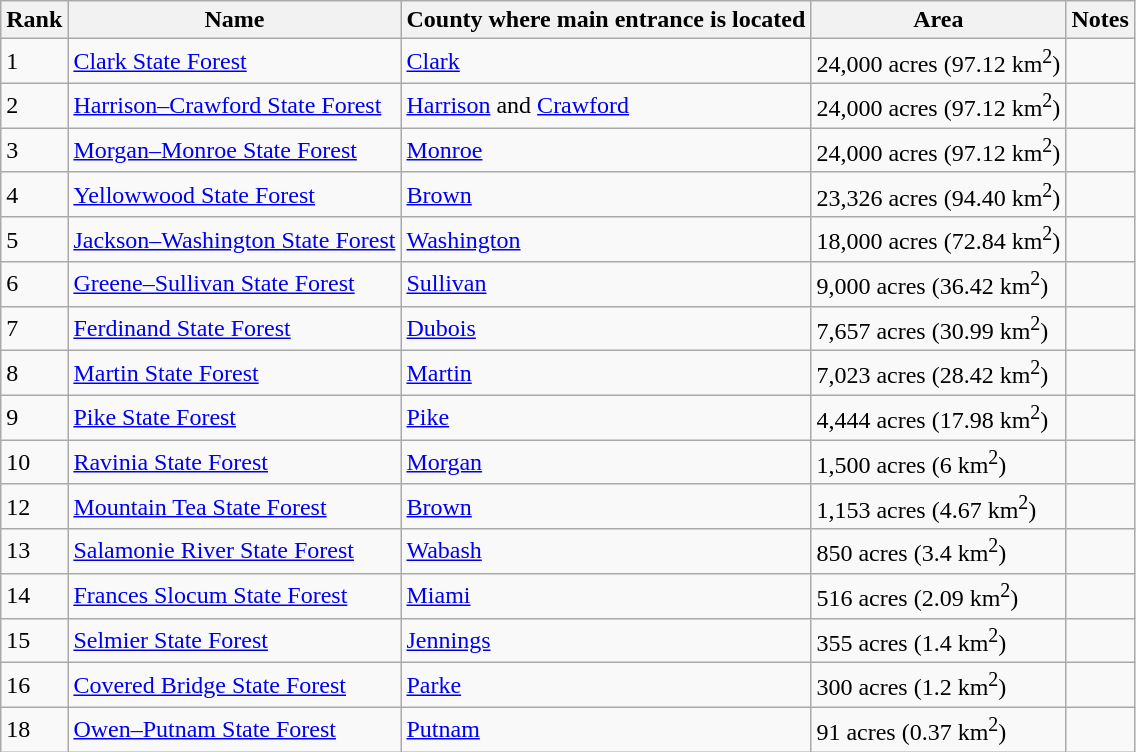<table class="wikitable sortable">
<tr>
<th>Rank</th>
<th>Name</th>
<th>County where main entrance is located</th>
<th>Area</th>
<th>Notes</th>
</tr>
<tr>
<td>1</td>
<td><a href='#'>Clark State Forest</a></td>
<td><div><a href='#'>Clark</a></div></td>
<td><div>24,000 acres (97.12 km<sup>2</sup>)</div></td>
<td></td>
</tr>
<tr>
<td>2</td>
<td><a href='#'>Harrison–Crawford State Forest</a></td>
<td><div><a href='#'>Harrison</a> and <a href='#'>Crawford</a></div></td>
<td><div>24,000 acres (97.12 km<sup>2</sup>)</div></td>
<td></td>
</tr>
<tr>
<td>3</td>
<td><a href='#'>Morgan–Monroe State Forest</a></td>
<td><div><a href='#'>Monroe</a></div></td>
<td><div>24,000 acres (97.12 km<sup>2</sup>)</div></td>
<td></td>
</tr>
<tr>
<td>4</td>
<td><a href='#'>Yellowwood State Forest</a></td>
<td><div><a href='#'>Brown</a></div></td>
<td><div>23,326 acres (94.40 km<sup>2</sup>)</div></td>
<td></td>
</tr>
<tr>
<td>5</td>
<td><a href='#'>Jackson–Washington State Forest</a></td>
<td><div><a href='#'>Washington</a></div></td>
<td><div>18,000 acres (72.84 km<sup>2</sup>)</div></td>
<td></td>
</tr>
<tr>
<td>6</td>
<td><a href='#'>Greene–Sullivan State Forest</a></td>
<td><div><a href='#'>Sullivan</a></div></td>
<td><div>9,000 acres (36.42 km<sup>2</sup>)</div></td>
<td></td>
</tr>
<tr>
<td>7</td>
<td><a href='#'>Ferdinand State Forest</a></td>
<td><div><a href='#'>Dubois</a></div></td>
<td><div>7,657 acres (30.99 km<sup>2</sup>)</div></td>
<td></td>
</tr>
<tr>
<td>8</td>
<td><a href='#'>Martin State Forest</a></td>
<td><div><a href='#'>Martin</a></div></td>
<td><div>7,023 acres (28.42 km<sup>2</sup>)</div></td>
<td></td>
</tr>
<tr>
<td>9</td>
<td><a href='#'>Pike State Forest</a></td>
<td><div><a href='#'>Pike</a></div></td>
<td><div>4,444 acres (17.98 km<sup>2</sup>)</div></td>
<td></td>
</tr>
<tr>
<td>10</td>
<td><a href='#'>Ravinia State Forest</a></td>
<td><div><a href='#'>Morgan</a></div></td>
<td><div>1,500 acres (6 km<sup>2</sup>)</div></td>
<td></td>
</tr>
<tr>
<td>12</td>
<td><a href='#'>Mountain Tea State Forest</a></td>
<td><div><a href='#'>Brown</a></div></td>
<td><div>1,153 acres (4.67 km<sup>2</sup>)</div></td>
<td></td>
</tr>
<tr>
<td>13</td>
<td><a href='#'>Salamonie River State Forest</a></td>
<td><div><a href='#'>Wabash</a></div></td>
<td><div>850 acres (3.4 km<sup>2</sup>)</div></td>
<td></td>
</tr>
<tr>
<td>14</td>
<td><a href='#'>Frances Slocum State Forest</a></td>
<td><div><a href='#'>Miami</a></div></td>
<td><div>516 acres (2.09 km<sup>2</sup>)</div></td>
<td></td>
</tr>
<tr>
<td>15</td>
<td><a href='#'>Selmier State Forest</a></td>
<td><div><a href='#'>Jennings</a></div></td>
<td><div>355 acres (1.4 km<sup>2</sup>)</div></td>
<td></td>
</tr>
<tr>
<td>16</td>
<td><a href='#'>Covered Bridge State Forest</a></td>
<td><div><a href='#'>Parke</a></div></td>
<td><div>300 acres (1.2 km<sup>2</sup>)</div></td>
<td></td>
</tr>
<tr>
<td>18</td>
<td><a href='#'>Owen–Putnam State Forest</a></td>
<td><div><a href='#'>Putnam</a></div></td>
<td><div>91 acres (0.37 km<sup>2</sup>)</div></td>
<td></td>
</tr>
</table>
